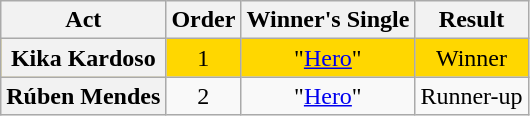<table class="wikitable plainrowheaders" style="text-align:center;">
<tr>
<th scope="col">Act</th>
<th scope="col">Order</th>
<th scope="col">Winner's Single</th>
<th scope="col">Result</th>
</tr>
<tr style="background:gold;">
<th scope="row">Kika Kardoso</th>
<td>1</td>
<td>"<a href='#'>Hero</a>"</td>
<td>Winner</td>
</tr>
<tr>
<th scope="row">Rúben Mendes</th>
<td>2</td>
<td>"<a href='#'>Hero</a>"</td>
<td>Runner-up</td>
</tr>
</table>
